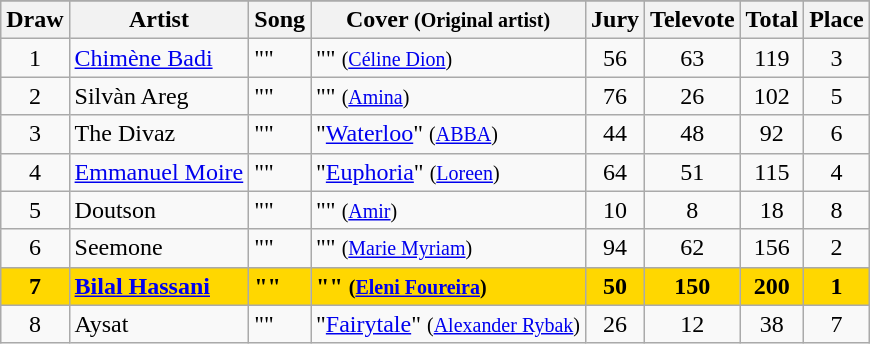<table class="sortable wikitable" style="margin: 1em auto 1em auto; text-align:center;">
<tr>
</tr>
<tr>
<th>Draw</th>
<th>Artist</th>
<th>Song</th>
<th>Cover <small>(Original artist)</small></th>
<th>Jury</th>
<th>Televote</th>
<th>Total</th>
<th>Place</th>
</tr>
<tr>
<td>1</td>
<td align="left"><a href='#'>Chimène Badi</a></td>
<td align="left">""</td>
<td align="left">"" <small>(<a href='#'>Céline Dion</a>)</small></td>
<td>56</td>
<td>63</td>
<td>119</td>
<td>3</td>
</tr>
<tr>
<td>2</td>
<td align="left">Silvàn Areg</td>
<td align="left">""</td>
<td align="left">"" <small>(<a href='#'>Amina</a>)</small></td>
<td>76</td>
<td>26</td>
<td>102</td>
<td>5</td>
</tr>
<tr>
<td>3</td>
<td align="left" data-sort-value="Divas, The">The Divaz</td>
<td align="left">""</td>
<td align="left">"<a href='#'>Waterloo</a>" <small>(<a href='#'>ABBA</a>)</small></td>
<td>44</td>
<td>48</td>
<td>92</td>
<td>6</td>
</tr>
<tr>
<td>4</td>
<td align="left"><a href='#'>Emmanuel Moire</a></td>
<td align="left">""</td>
<td align="left">"<a href='#'>Euphoria</a>" <small>(<a href='#'>Loreen</a>)</small></td>
<td>64</td>
<td>51</td>
<td>115</td>
<td>4</td>
</tr>
<tr>
<td>5</td>
<td align="left">Doutson</td>
<td align="left">""</td>
<td align="left">"" <small>(<a href='#'>Amir</a>)</small></td>
<td>10</td>
<td>8</td>
<td>18</td>
<td>8</td>
</tr>
<tr>
<td>6</td>
<td align="left">Seemone</td>
<td align="left">""</td>
<td align="left">"" <small>(<a href='#'>Marie Myriam</a>)</small></td>
<td>94</td>
<td>62</td>
<td>156</td>
<td>2</td>
</tr>
<tr style="font-weight:bold; background:gold;">
<td>7</td>
<td align="left"><a href='#'>Bilal Hassani</a></td>
<td align="left">""</td>
<td align="left">"" <small>(<a href='#'>Eleni Foureira</a>)</small></td>
<td>50</td>
<td>150</td>
<td>200</td>
<td>1</td>
</tr>
<tr>
<td>8</td>
<td align="left">Aysat</td>
<td align="left">""</td>
<td align="left">"<a href='#'>Fairytale</a>" <small>(<a href='#'>Alexander Rybak</a>)</small></td>
<td>26</td>
<td>12</td>
<td>38</td>
<td>7</td>
</tr>
</table>
